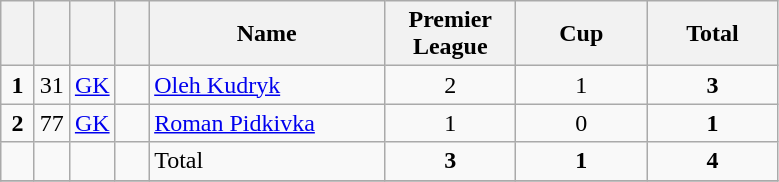<table class="wikitable" style="text-align:center">
<tr>
<th width=15></th>
<th width=15></th>
<th width=15></th>
<th width=15></th>
<th width=150>Name</th>
<th width=80><strong>Premier League</strong></th>
<th width=80><strong>Cup</strong></th>
<th width=80>Total</th>
</tr>
<tr>
<td><strong>1</strong></td>
<td>31</td>
<td><a href='#'>GK</a></td>
<td></td>
<td align=left><a href='#'>Oleh Kudryk</a></td>
<td>2</td>
<td>1</td>
<td><strong>3</strong></td>
</tr>
<tr>
<td><strong>2</strong></td>
<td>77</td>
<td><a href='#'>GK</a></td>
<td></td>
<td align=left><a href='#'>Roman Pidkivka</a></td>
<td>1</td>
<td>0</td>
<td><strong>1</strong></td>
</tr>
<tr>
<td></td>
<td></td>
<td></td>
<td></td>
<td align=left>Total</td>
<td><strong>3</strong></td>
<td><strong>1</strong></td>
<td><strong>4</strong></td>
</tr>
<tr>
</tr>
</table>
